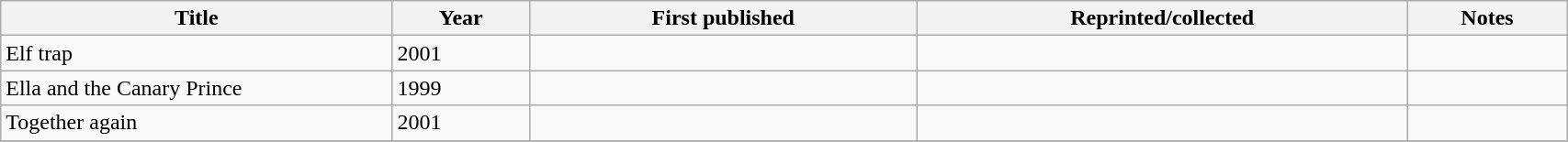<table class='wikitable sortable' width='90%'>
<tr>
<th width=25%>Title</th>
<th>Year</th>
<th>First published</th>
<th>Reprinted/collected</th>
<th>Notes</th>
</tr>
<tr>
<td>Elf trap</td>
<td>2001</td>
<td></td>
<td></td>
<td></td>
</tr>
<tr>
<td>Ella and the Canary Prince</td>
<td>1999</td>
<td></td>
<td></td>
<td></td>
</tr>
<tr>
<td>Together again</td>
<td>2001</td>
<td></td>
<td></td>
<td></td>
</tr>
<tr>
</tr>
</table>
